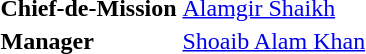<table "style=text-align:left">
<tr>
<td><strong>Chief-de-Mission</strong></td>
<td> <a href='#'>Alamgir Shaikh</a></td>
</tr>
<tr>
<td><strong>Manager</strong></td>
<td> <a href='#'>Shoaib Alam Khan</a></td>
</tr>
</table>
